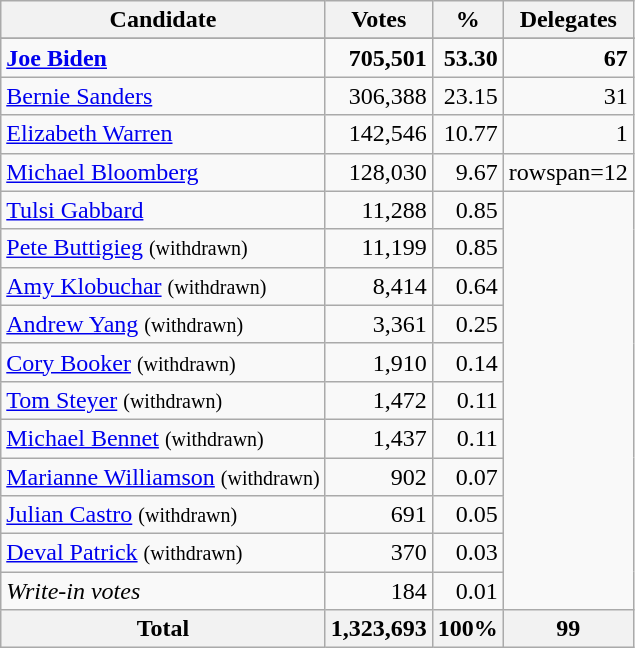<table class="wikitable sortable" style="text-align:right;">
<tr>
<th>Candidate</th>
<th>Votes</th>
<th>%</th>
<th>Delegates</th>
</tr>
<tr>
</tr>
<tr>
<td style="text-align:left;" data-sort-value="Biden, Joe"><strong><a href='#'>Joe Biden</a></strong></td>
<td><strong>705,501</strong></td>
<td><strong>53.30</strong></td>
<td><strong>67</strong></td>
</tr>
<tr>
<td style="text-align:left;" data-sort-value="Sanders, Bernie"><a href='#'>Bernie Sanders</a></td>
<td>306,388</td>
<td>23.15</td>
<td>31</td>
</tr>
<tr>
<td style="text-align:left;" data-sort-value="Warren, Elizabeth"><a href='#'>Elizabeth Warren</a></td>
<td>142,546</td>
<td>10.77</td>
<td>1</td>
</tr>
<tr>
<td style="text-align:left;" data-sort-value="Bloomberg, Michael"><a href='#'>Michael Bloomberg</a></td>
<td>128,030</td>
<td>9.67</td>
<td>rowspan=12 </td>
</tr>
<tr>
<td style="text-align:left;" data-sort-value="Gabbard, Tulsi"><a href='#'>Tulsi Gabbard</a></td>
<td>11,288</td>
<td>0.85</td>
</tr>
<tr>
<td style="text-align:left;" data-sort-value="Buttigieg, Pete"><a href='#'>Pete Buttigieg</a> <small>(withdrawn)</small></td>
<td>11,199</td>
<td>0.85</td>
</tr>
<tr>
<td style="text-align:left;" data-sort-value="Klobuchar, Amy"><a href='#'>Amy Klobuchar</a> <small>(withdrawn)</small></td>
<td>8,414</td>
<td>0.64</td>
</tr>
<tr>
<td style="text-align:left;" data-sort-value="Yang, Andrew"><a href='#'>Andrew Yang</a> <small>(withdrawn)</small></td>
<td>3,361</td>
<td>0.25</td>
</tr>
<tr>
<td style="text-align:left;" data-sort-value="Booker, Cory"><a href='#'>Cory Booker</a> <small>(withdrawn)</small></td>
<td>1,910</td>
<td>0.14</td>
</tr>
<tr>
<td style="text-align:left;" data-sort-value="Steyer, Tom"><a href='#'>Tom Steyer</a> <small>(withdrawn)</small></td>
<td>1,472</td>
<td>0.11</td>
</tr>
<tr>
<td style="text-align:left;" data-sort-value="Bennet, Michael"><a href='#'>Michael Bennet</a> <small>(withdrawn)</small></td>
<td>1,437</td>
<td>0.11</td>
</tr>
<tr>
<td style="text-align:left;" data-sort-value="Williamson, Marianne"><a href='#'>Marianne Williamson</a> <small>(withdrawn)</small></td>
<td>902</td>
<td>0.07</td>
</tr>
<tr>
<td style="text-align:left;" data-sort-value="Castro, Julian"><a href='#'>Julian Castro</a> <small>(withdrawn)</small></td>
<td>691</td>
<td>0.05</td>
</tr>
<tr>
<td style="text-align:left;" data-sort-value="Patrick, Deval"><a href='#'>Deval Patrick</a> <small>(withdrawn)</small></td>
<td>370</td>
<td>0.03</td>
</tr>
<tr>
<td style="text-align:left;" data-sort-value="ZZ"><em>Write-in votes</em></td>
<td>184</td>
<td>0.01</td>
</tr>
<tr>
<th>Total</th>
<th>1,323,693</th>
<th>100%</th>
<th>99</th>
</tr>
</table>
